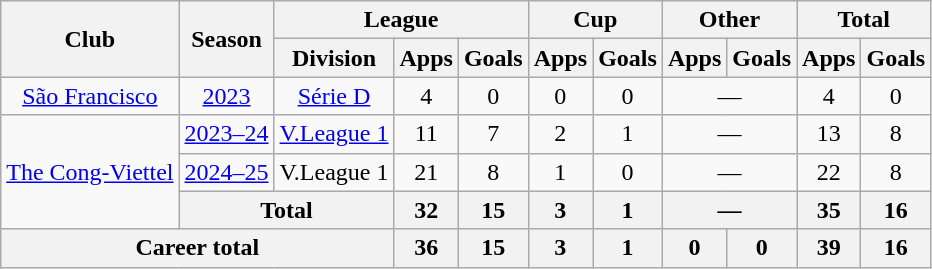<table class="wikitable" style="text-align: center; margin-bottom: 10px;">
<tr>
<th rowspan=2>Club</th>
<th rowspan=2>Season</th>
<th colspan=3>League</th>
<th colspan=2>Cup</th>
<th colspan=2>Other</th>
<th colspan=2>Total</th>
</tr>
<tr>
<th>Division</th>
<th>Apps</th>
<th>Goals</th>
<th>Apps</th>
<th>Goals</th>
<th>Apps</th>
<th>Goals</th>
<th>Apps</th>
<th>Goals</th>
</tr>
<tr>
<td><a href='#'>São Francisco</a></td>
<td><a href='#'>2023</a></td>
<td><a href='#'>Série D</a></td>
<td>4</td>
<td>0</td>
<td>0</td>
<td>0</td>
<td colspan=2>—</td>
<td>4</td>
<td>0</td>
</tr>
<tr>
<td rowspan="3"><a href='#'>The Cong-Viettel</a></td>
<td><a href='#'>2023–24</a></td>
<td><a href='#'>V.League 1</a></td>
<td>11</td>
<td>7</td>
<td>2</td>
<td>1</td>
<td colspan=2>—</td>
<td>13</td>
<td>8</td>
</tr>
<tr>
<td><a href='#'>2024–25</a></td>
<td>V.League 1</td>
<td>21</td>
<td>8</td>
<td>1</td>
<td>0</td>
<td colspan=2>—</td>
<td>22</td>
<td>8</td>
</tr>
<tr>
<th colspan="2">Total</th>
<th>32</th>
<th>15</th>
<th>3</th>
<th>1</th>
<th colspan="2">—</th>
<th>35</th>
<th>16</th>
</tr>
<tr>
<th colspan=3>Career total</th>
<th>36</th>
<th>15</th>
<th>3</th>
<th>1</th>
<th>0</th>
<th>0</th>
<th>39</th>
<th>16</th>
</tr>
</table>
